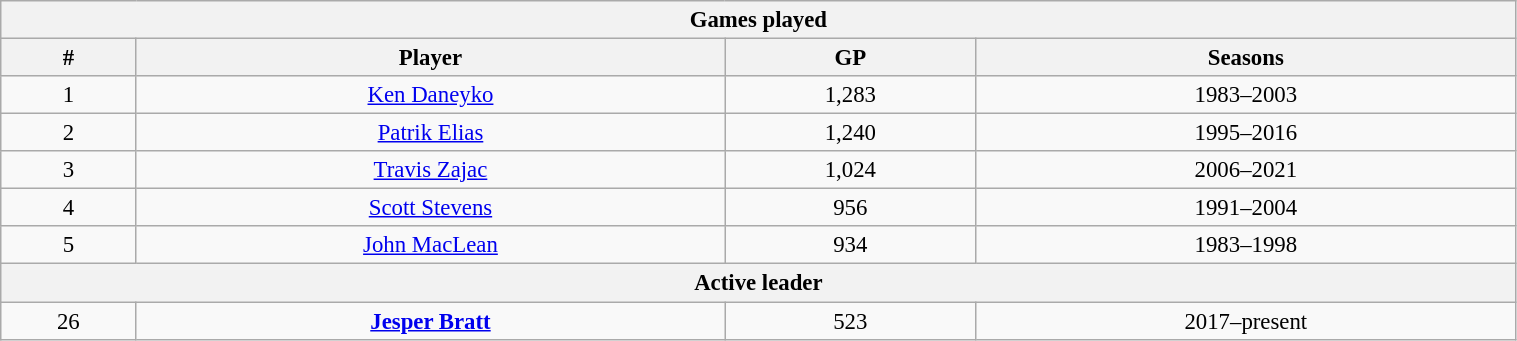<table class="wikitable" style="text-align: center; font-size: 95%" width="80%">
<tr>
<th colspan="4">Games played</th>
</tr>
<tr>
<th>#</th>
<th>Player</th>
<th>GP</th>
<th>Seasons</th>
</tr>
<tr>
<td>1</td>
<td><a href='#'>Ken Daneyko</a></td>
<td>1,283</td>
<td>1983–2003</td>
</tr>
<tr>
<td>2</td>
<td><a href='#'>Patrik Elias</a></td>
<td>1,240</td>
<td>1995–2016</td>
</tr>
<tr>
<td>3</td>
<td><a href='#'>Travis Zajac</a></td>
<td>1,024</td>
<td>2006–2021</td>
</tr>
<tr>
<td>4</td>
<td><a href='#'>Scott Stevens</a></td>
<td>956</td>
<td>1991–2004</td>
</tr>
<tr>
<td>5</td>
<td><a href='#'>John MacLean</a></td>
<td>934</td>
<td>1983–1998</td>
</tr>
<tr>
<th colspan="4">Active leader</th>
</tr>
<tr>
<td>26</td>
<td><strong><a href='#'>Jesper Bratt</a></strong></td>
<td>523</td>
<td>2017–present</td>
</tr>
</table>
